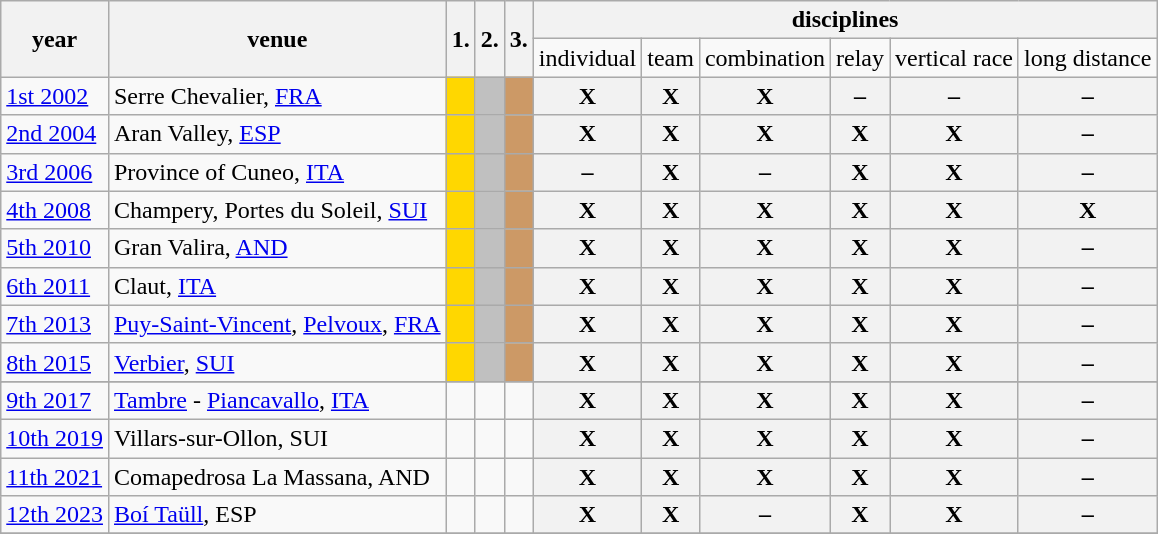<table class="wikitable">
<tr>
<th rowspan="2">year</th>
<th rowspan="2">venue</th>
<th rowspan="2" bgcolor="gold">1.</th>
<th rowspan="2" bgcolor="silver">2.</th>
<th rowspan="2" bgcolor="#cc9966">3.</th>
<th colspan="6">disciplines</th>
</tr>
<tr>
<td>individual</td>
<td>team</td>
<td>combination</td>
<td>relay</td>
<td>vertical race</td>
<td>long distance</td>
</tr>
<tr>
<td><a href='#'>1st 2002</a></td>
<td>Serre Chevalier, <a href='#'>FRA</a></td>
<td bgcolor="gold"></td>
<td bgcolor="silver"></td>
<td bgcolor="#cc9966"></td>
<th>X</th>
<th>X</th>
<th>X</th>
<th>–</th>
<th>–</th>
<th>–</th>
</tr>
<tr>
<td><a href='#'>2nd 2004</a></td>
<td>Aran Valley, <a href='#'>ESP</a></td>
<td bgcolor="gold"></td>
<td bgcolor="silver"></td>
<td bgcolor="#cc9966"></td>
<th>X</th>
<th>X</th>
<th>X</th>
<th>X</th>
<th>X</th>
<th>–</th>
</tr>
<tr>
<td><a href='#'>3rd 2006</a></td>
<td>Province of Cuneo, <a href='#'>ITA</a></td>
<td bgcolor="gold"></td>
<td bgcolor="silver"></td>
<td bgcolor="#cc9966"></td>
<th>–</th>
<th>X</th>
<th>–</th>
<th>X</th>
<th>X</th>
<th>–</th>
</tr>
<tr>
<td><a href='#'>4th 2008</a></td>
<td>Champery, Portes du Soleil, <a href='#'>SUI</a></td>
<td bgcolor="gold"></td>
<td bgcolor="silver"></td>
<td bgcolor="#cc9966"></td>
<th>X</th>
<th>X</th>
<th>X</th>
<th>X</th>
<th>X</th>
<th>X</th>
</tr>
<tr>
<td><a href='#'>5th 2010</a></td>
<td>Gran Valira, <a href='#'>AND</a></td>
<td bgcolor="gold"></td>
<td bgcolor="silver"></td>
<td bgcolor="#cc9966"></td>
<th>X</th>
<th>X</th>
<th>X</th>
<th>X</th>
<th>X</th>
<th>–</th>
</tr>
<tr>
<td><a href='#'>6th 2011</a></td>
<td>Claut, <a href='#'>ITA</a></td>
<td bgcolor="gold"></td>
<td bgcolor="silver"></td>
<td bgcolor="#cc9966"></td>
<th>X</th>
<th>X</th>
<th>X</th>
<th>X</th>
<th>X</th>
<th>–</th>
</tr>
<tr>
<td><a href='#'>7th 2013</a></td>
<td><a href='#'>Puy-Saint-Vincent</a>, <a href='#'>Pelvoux</a>, <a href='#'>FRA</a></td>
<td bgcolor="gold"></td>
<td bgcolor="silver"></td>
<td bgcolor="#cc9966"></td>
<th>X</th>
<th>X</th>
<th>X</th>
<th>X</th>
<th>X</th>
<th>–</th>
</tr>
<tr>
<td><a href='#'>8th 2015</a></td>
<td><a href='#'>Verbier</a>, <a href='#'>SUI</a></td>
<td bgcolor="gold"></td>
<td bgcolor="silver"></td>
<td bgcolor="#cc9966"></td>
<th>X</th>
<th>X</th>
<th>X</th>
<th>X</th>
<th>X</th>
<th>–</th>
</tr>
<tr>
</tr>
<tr>
<td><a href='#'>9th 2017</a></td>
<td><a href='#'>Tambre</a> - <a href='#'>Piancavallo</a>, <a href='#'>ITA</a></td>
<td></td>
<td></td>
<td></td>
<th>X</th>
<th>X</th>
<th>X</th>
<th>X</th>
<th>X</th>
<th>–</th>
</tr>
<tr>
<td><a href='#'>10th 2019</a></td>
<td>Villars-sur-Ollon, SUI</td>
<td></td>
<td></td>
<td></td>
<th>X</th>
<th>X</th>
<th>X</th>
<th>X</th>
<th>X</th>
<th>–</th>
</tr>
<tr>
<td><a href='#'>11th 2021</a></td>
<td>Comapedrosa La Massana, AND</td>
<td></td>
<td></td>
<td></td>
<th>X</th>
<th>X</th>
<th>X</th>
<th>X</th>
<th>X</th>
<th>–</th>
</tr>
<tr>
<td><a href='#'>12th 2023</a></td>
<td><a href='#'>Boí Taüll</a>, ESP</td>
<td></td>
<td></td>
<td></td>
<th>X</th>
<th>X</th>
<th>–</th>
<th>X</th>
<th>X</th>
<th>–</th>
</tr>
<tr>
</tr>
</table>
